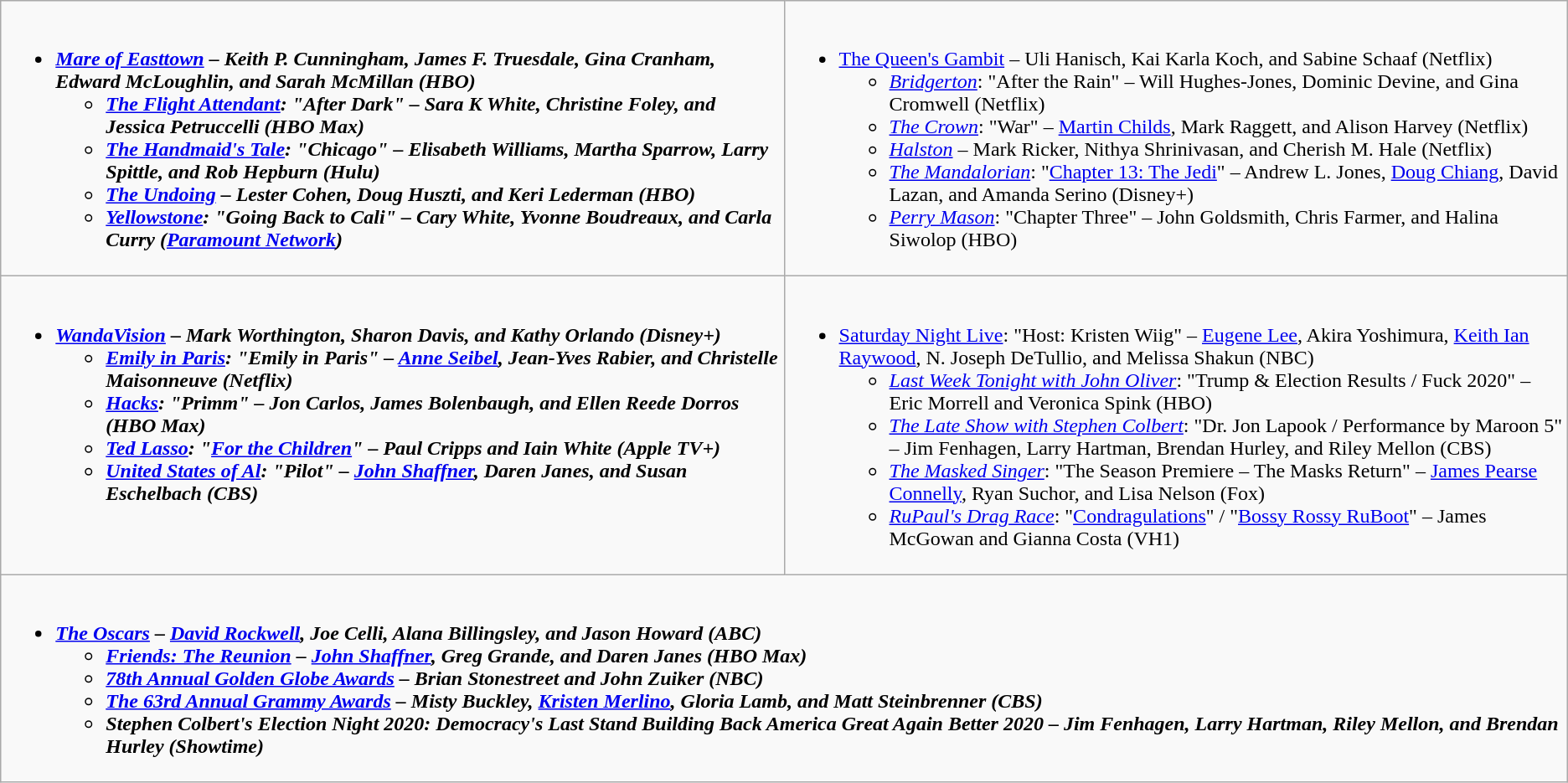<table class="wikitable">
<tr>
<td style="vertical-align:top;" width="50%"><br><ul><li><strong><em><a href='#'>Mare of Easttown</a><em> – Keith P. Cunningham, James F. Truesdale, Gina Cranham, Edward McLoughlin, and Sarah McMillan (HBO)<strong><ul><li></em><a href='#'>The Flight Attendant</a><em>: "After Dark" – Sara K White, Christine Foley, and Jessica Petruccelli (HBO Max)</li><li></em><a href='#'>The Handmaid's Tale</a><em>: "Chicago" – Elisabeth Williams, Martha Sparrow, Larry Spittle, and Rob Hepburn (Hulu)</li><li></em><a href='#'>The Undoing</a><em> – Lester Cohen, Doug Huszti, and Keri Lederman (HBO)</li><li></em><a href='#'>Yellowstone</a><em>: "Going Back to Cali" – Cary White, Yvonne Boudreaux, and Carla Curry (<a href='#'>Paramount Network</a>)</li></ul></li></ul></td>
<td style="vertical-align:top;" width="50%"><br><ul><li></em></strong><a href='#'>The Queen's Gambit</a></em> – Uli Hanisch, Kai Karla Koch, and Sabine Schaaf (Netflix)</strong><ul><li><em><a href='#'>Bridgerton</a></em>: "After the Rain" – Will Hughes-Jones, Dominic Devine, and Gina Cromwell (Netflix)</li><li><em><a href='#'>The Crown</a></em>: "War" – <a href='#'>Martin Childs</a>, Mark Raggett, and Alison Harvey (Netflix)</li><li><em><a href='#'>Halston</a></em> – Mark Ricker, Nithya Shrinivasan, and Cherish M. Hale (Netflix)</li><li><em><a href='#'>The Mandalorian</a></em>: "<a href='#'>Chapter 13: The Jedi</a>" – Andrew L. Jones, <a href='#'>Doug Chiang</a>, David Lazan, and Amanda Serino (Disney+)</li><li><em><a href='#'>Perry Mason</a></em>: "Chapter Three" – John Goldsmith, Chris Farmer, and Halina Siwolop (HBO)</li></ul></li></ul></td>
</tr>
<tr>
<td style="vertical-align:top;" width="50%"><br><ul><li><strong><em><a href='#'>WandaVision</a><em> – Mark Worthington, Sharon Davis, and Kathy Orlando (Disney+)<strong><ul><li></em><a href='#'>Emily in Paris</a><em>: "Emily in Paris" – <a href='#'>Anne Seibel</a>, Jean-Yves Rabier, and Christelle Maisonneuve (Netflix)</li><li></em><a href='#'>Hacks</a><em>: "Primm" – Jon Carlos, James Bolenbaugh, and Ellen Reede Dorros (HBO Max)</li><li></em><a href='#'>Ted Lasso</a><em>: "<a href='#'>For the Children</a>" – Paul Cripps and Iain White (Apple TV+)</li><li></em><a href='#'>United States of Al</a><em>: "Pilot" – <a href='#'>John Shaffner</a>, Daren Janes, and Susan Eschelbach (CBS)</li></ul></li></ul></td>
<td style="vertical-align:top;" width="50%"><br><ul><li></em></strong><a href='#'>Saturday Night Live</a></em>: "Host: Kristen Wiig" – <a href='#'>Eugene Lee</a>, Akira Yoshimura, <a href='#'>Keith Ian Raywood</a>, N. Joseph DeTullio, and Melissa Shakun (NBC)</strong><ul><li><em><a href='#'>Last Week Tonight with John Oliver</a></em>: "Trump & Election Results / Fuck 2020" – Eric Morrell and Veronica Spink (HBO)</li><li><em><a href='#'>The Late Show with Stephen Colbert</a></em>: "Dr. Jon Lapook / Performance by Maroon 5" – Jim Fenhagen, Larry Hartman, Brendan Hurley, and Riley Mellon (CBS)</li><li><em><a href='#'>The Masked Singer</a></em>: "The Season Premiere – The Masks Return" – <a href='#'>James Pearse Connelly</a>, Ryan Suchor, and Lisa Nelson (Fox)</li><li><em><a href='#'>RuPaul's Drag Race</a></em>: "<a href='#'>Condragulations</a>" / "<a href='#'>Bossy Rossy RuBoot</a>" – James McGowan and Gianna Costa (VH1)</li></ul></li></ul></td>
</tr>
<tr>
<td style="vertical-align:top;" width="50%" colspan="2"><br><ul><li><strong><em><a href='#'>The Oscars</a><em> – <a href='#'>David Rockwell</a>, Joe Celli, Alana Billingsley, and Jason Howard (ABC)<strong><ul><li></em><a href='#'>Friends: The Reunion</a><em> – <a href='#'>John Shaffner</a>, Greg Grande, and Daren Janes (HBO Max)</li><li></em><a href='#'>78th Annual Golden Globe Awards</a><em> – Brian Stonestreet and John Zuiker (NBC)</li><li></em><a href='#'>The 63rd Annual Grammy Awards</a><em> – Misty Buckley, <a href='#'>Kristen Merlino</a>, Gloria Lamb, and Matt Steinbrenner (CBS)</li><li></em>Stephen Colbert's Election Night 2020: Democracy's Last Stand Building Back America Great Again Better 2020<em> – Jim Fenhagen, Larry Hartman, Riley Mellon, and Brendan Hurley (Showtime)</li></ul></li></ul></td>
</tr>
</table>
